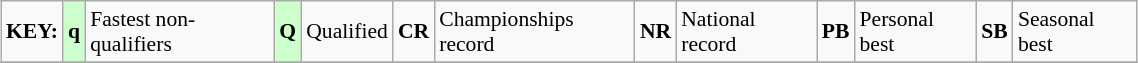<table class="wikitable" style="margin:0.5em auto; font-size:90%;position:relative;" width=60%>
<tr>
<td><strong>KEY:</strong></td>
<td bgcolor=ccffcc align=center><strong>q</strong></td>
<td>Fastest non-qualifiers</td>
<td bgcolor=ccffcc align=center><strong>Q</strong></td>
<td>Qualified</td>
<td align=center><strong>CR</strong></td>
<td>Championships record</td>
<td align=center><strong>NR</strong></td>
<td>National record</td>
<td align=center><strong>PB</strong></td>
<td>Personal best</td>
<td align=center><strong>SB</strong></td>
<td>Seasonal best</td>
</tr>
<tr>
</tr>
</table>
